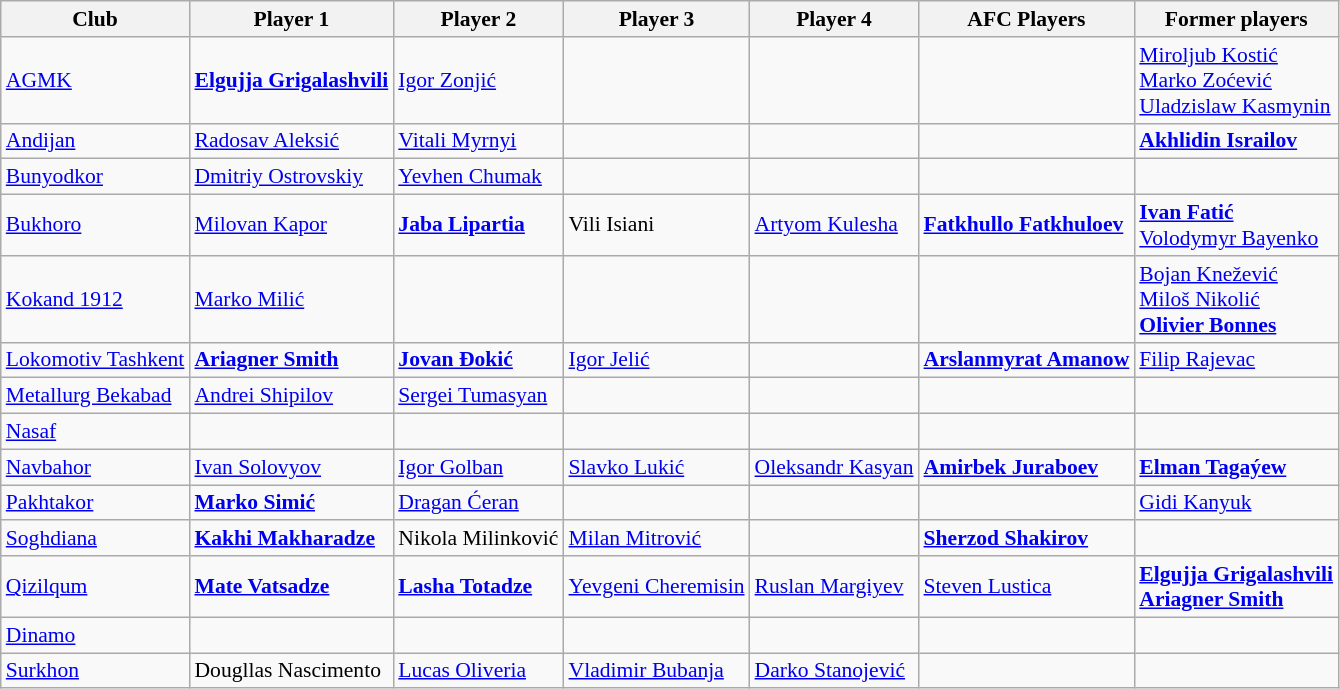<table class="wikitable" style="font-size:90%;">
<tr>
<th>Club</th>
<th>Player 1</th>
<th>Player 2</th>
<th>Player 3</th>
<th>Player 4</th>
<th>AFC Players</th>
<th>Former players</th>
</tr>
<tr>
<td><a href='#'>AGMK</a></td>
<td> <strong><a href='#'>Elgujja Grigalashvili</a></strong></td>
<td> <a href='#'>Igor Zonjić</a></td>
<td></td>
<td></td>
<td></td>
<td> <a href='#'>Miroljub Kostić</a><br> <a href='#'>Marko Zoćević</a><br> <a href='#'>Uladzislaw Kasmynin</a></td>
</tr>
<tr>
<td><a href='#'>Andijan</a></td>
<td> <a href='#'>Radosav Aleksić</a></td>
<td> <a href='#'>Vitali Myrnyi</a></td>
<td></td>
<td></td>
<td></td>
<td>  <strong><a href='#'>Akhlidin Israilov</a></strong></td>
</tr>
<tr>
<td><a href='#'>Bunyodkor</a></td>
<td><a href='#'>Dmitriy Ostrovskiy</a></td>
<td> <a href='#'>Yevhen Chumak</a></td>
<td></td>
<td></td>
<td></td>
<td></td>
</tr>
<tr>
<td><a href='#'>Bukhoro</a></td>
<td> <a href='#'>Milovan Kapor</a></td>
<td> <strong><a href='#'>Jaba Lipartia</a></strong></td>
<td> Vili Isiani</td>
<td> <a href='#'>Artyom Kulesha</a></td>
<td> <strong><a href='#'>Fatkhullo Fatkhuloev</a></strong></td>
<td> <strong><a href='#'>Ivan Fatić</a></strong><br> <a href='#'>Volodymyr Bayenko</a></td>
</tr>
<tr>
<td><a href='#'>Kokand 1912</a></td>
<td> <a href='#'>Marko Milić</a></td>
<td></td>
<td></td>
<td></td>
<td></td>
<td> <a href='#'>Bojan Knežević</a><br> <a href='#'>Miloš Nikolić</a> <br>
 <strong><a href='#'>Olivier Bonnes</a></strong></td>
</tr>
<tr>
<td><a href='#'>Lokomotiv Tashkent</a></td>
<td>  <strong><a href='#'>Ariagner Smith</a></strong></td>
<td> <strong><a href='#'>Jovan Đokić</a></strong></td>
<td> <a href='#'>Igor Jelić</a></td>
<td></td>
<td> <strong><a href='#'>Arslanmyrat Amanow</a></strong></td>
<td> <a href='#'>Filip Rajevac</a></td>
</tr>
<tr>
<td><a href='#'>Metallurg Bekabad</a></td>
<td> <a href='#'>Andrei Shipilov</a></td>
<td> <a href='#'>Sergei Tumasyan</a></td>
<td></td>
<td></td>
<td></td>
<td></td>
</tr>
<tr>
<td><a href='#'>Nasaf</a></td>
<td></td>
<td></td>
<td></td>
<td></td>
<td></td>
<td></td>
</tr>
<tr>
<td><a href='#'>Navbahor</a></td>
<td> <a href='#'>Ivan Solovyov</a></td>
<td>  <a href='#'>Igor Golban</a></td>
<td> <a href='#'>Slavko Lukić</a></td>
<td> <a href='#'>Oleksandr Kasyan</a></td>
<td> <strong><a href='#'>Amirbek Juraboev</a></strong></td>
<td> <strong><a href='#'>Elman Tagaýew</a></strong></td>
</tr>
<tr>
<td><a href='#'>Pakhtakor</a></td>
<td> <strong><a href='#'>Marko Simić</a></strong></td>
<td> <a href='#'>Dragan Ćeran</a></td>
<td></td>
<td></td>
<td></td>
<td> <a href='#'>Gidi Kanyuk</a></td>
</tr>
<tr>
<td><a href='#'>Soghdiana</a></td>
<td> <strong><a href='#'>Kakhi Makharadze</a></strong></td>
<td> Nikola Milinković</td>
<td> <a href='#'>Milan Mitrović</a></td>
<td></td>
<td> <strong><a href='#'>Sherzod Shakirov</a></strong></td>
<td></td>
</tr>
<tr>
<td><a href='#'>Qizilqum</a></td>
<td> <strong><a href='#'>Mate Vatsadze</a></strong></td>
<td> <strong><a href='#'>Lasha Totadze</a></strong></td>
<td> <a href='#'>Yevgeni Cheremisin</a></td>
<td> <a href='#'>Ruslan Margiyev</a></td>
<td> <a href='#'>Steven Lustica</a></td>
<td> <strong><a href='#'>Elgujja Grigalashvili</a></strong><br>  <strong><a href='#'>Ariagner Smith</a></strong></td>
</tr>
<tr>
<td><a href='#'>Dinamo</a></td>
<td></td>
<td></td>
<td></td>
<td></td>
<td></td>
<td></td>
</tr>
<tr>
<td><a href='#'>Surkhon</a></td>
<td> Dougllas Nascimento</td>
<td> <a href='#'>Lucas Oliveria</a></td>
<td> <a href='#'>Vladimir Bubanja</a></td>
<td> <a href='#'>Darko Stanojević</a></td>
<td></td>
<td></td>
</tr>
</table>
